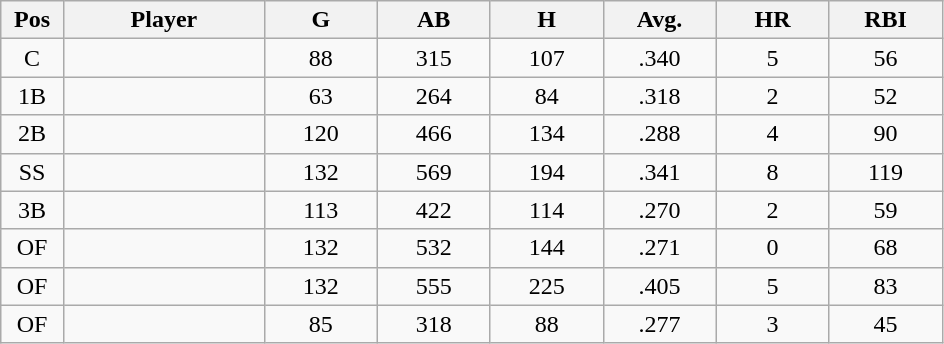<table class="wikitable sortable">
<tr>
<th bgcolor="#DDDDFF" width="5%">Pos</th>
<th bgcolor="#DDDDFF" width="16%">Player</th>
<th bgcolor="#DDDDFF" width="9%">G</th>
<th bgcolor="#DDDDFF" width="9%">AB</th>
<th bgcolor="#DDDDFF" width="9%">H</th>
<th bgcolor="#DDDDFF" width="9%">Avg.</th>
<th bgcolor="#DDDDFF" width="9%">HR</th>
<th bgcolor="#DDDDFF" width="9%">RBI</th>
</tr>
<tr align="center">
<td>C</td>
<td></td>
<td>88</td>
<td>315</td>
<td>107</td>
<td>.340</td>
<td>5</td>
<td>56</td>
</tr>
<tr align="center">
<td>1B</td>
<td></td>
<td>63</td>
<td>264</td>
<td>84</td>
<td>.318</td>
<td>2</td>
<td>52</td>
</tr>
<tr align="center">
<td>2B</td>
<td></td>
<td>120</td>
<td>466</td>
<td>134</td>
<td>.288</td>
<td>4</td>
<td>90</td>
</tr>
<tr align="center">
<td>SS</td>
<td></td>
<td>132</td>
<td>569</td>
<td>194</td>
<td>.341</td>
<td>8</td>
<td>119</td>
</tr>
<tr align="center">
<td>3B</td>
<td></td>
<td>113</td>
<td>422</td>
<td>114</td>
<td>.270</td>
<td>2</td>
<td>59</td>
</tr>
<tr align="center">
<td>OF</td>
<td></td>
<td>132</td>
<td>532</td>
<td>144</td>
<td>.271</td>
<td>0</td>
<td>68</td>
</tr>
<tr align="center">
<td>OF</td>
<td></td>
<td>132</td>
<td>555</td>
<td>225</td>
<td>.405</td>
<td>5</td>
<td>83</td>
</tr>
<tr align="center">
<td>OF</td>
<td></td>
<td>85</td>
<td>318</td>
<td>88</td>
<td>.277</td>
<td>3</td>
<td>45</td>
</tr>
</table>
